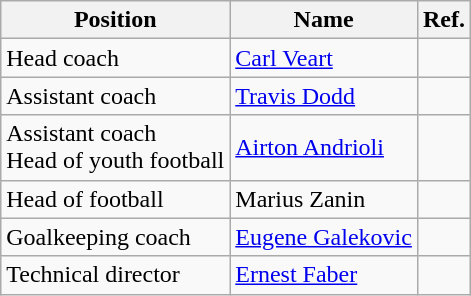<table class="wikitable">
<tr>
<th>Position</th>
<th>Name</th>
<th>Ref.</th>
</tr>
<tr>
<td>Head coach</td>
<td> <a href='#'>Carl Veart</a></td>
<td></td>
</tr>
<tr>
<td>Assistant coach</td>
<td> <a href='#'>Travis Dodd</a></td>
<td></td>
</tr>
<tr>
<td>Assistant coach<br>Head of youth football</td>
<td> <a href='#'>Airton Andrioli</a></td>
<td></td>
</tr>
<tr>
<td>Head of football</td>
<td> Marius Zanin</td>
<td></td>
</tr>
<tr>
<td>Goalkeeping coach</td>
<td> <a href='#'>Eugene Galekovic</a></td>
<td></td>
</tr>
<tr>
<td>Technical director</td>
<td> <a href='#'>Ernest Faber</a></td>
<td></td>
</tr>
</table>
